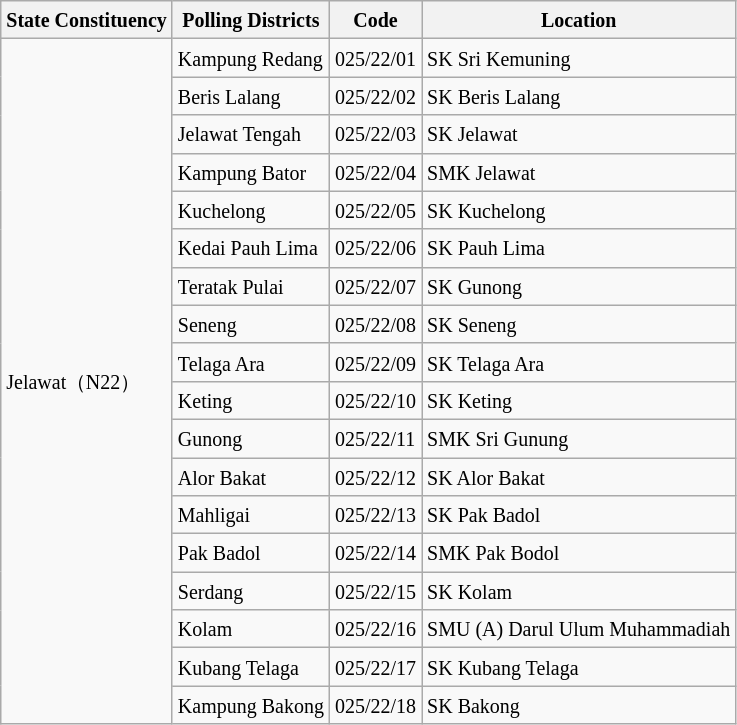<table class="wikitable sortable mw-collapsible">
<tr>
<th><small>State Constituency</small></th>
<th><small>Polling Districts</small></th>
<th><small>Code</small></th>
<th><small>Location</small></th>
</tr>
<tr>
<td rowspan="18"><small>Jelawat（N22）</small></td>
<td><small>Kampung Redang</small></td>
<td><small>025/22/01</small></td>
<td><small>SK Sri Kemuning</small></td>
</tr>
<tr>
<td><small>Beris Lalang</small></td>
<td><small>025/22/02</small></td>
<td><small>SK Beris Lalang</small></td>
</tr>
<tr>
<td><small>Jelawat Tengah</small></td>
<td><small>025/22/03</small></td>
<td><small>SK Jelawat</small></td>
</tr>
<tr>
<td><small>Kampung Bator</small></td>
<td><small>025/22/04</small></td>
<td><small>SMK Jelawat</small></td>
</tr>
<tr>
<td><small>Kuchelong</small></td>
<td><small>025/22/05</small></td>
<td><small>SK Kuchelong</small></td>
</tr>
<tr>
<td><small>Kedai Pauh Lima</small></td>
<td><small>025/22/06</small></td>
<td><small>SK Pauh Lima</small></td>
</tr>
<tr>
<td><small>Teratak Pulai</small></td>
<td><small>025/22/07</small></td>
<td><small>SK Gunong</small></td>
</tr>
<tr>
<td><small>Seneng</small></td>
<td><small>025/22/08</small></td>
<td><small>SK Seneng</small></td>
</tr>
<tr>
<td><small>Telaga Ara</small></td>
<td><small>025/22/09</small></td>
<td><small>SK Telaga Ara</small></td>
</tr>
<tr>
<td><small>Keting</small></td>
<td><small>025/22/10</small></td>
<td><small>SK Keting</small></td>
</tr>
<tr>
<td><small>Gunong</small></td>
<td><small>025/22/11</small></td>
<td><small>SMK Sri Gunung</small></td>
</tr>
<tr>
<td><small>Alor Bakat</small></td>
<td><small>025/22/12</small></td>
<td><small>SK Alor Bakat</small></td>
</tr>
<tr>
<td><small>Mahligai</small></td>
<td><small>025/22/13</small></td>
<td><small>SK Pak Badol</small></td>
</tr>
<tr>
<td><small>Pak Badol</small></td>
<td><small>025/22/14</small></td>
<td><small>SMK Pak Bodol</small></td>
</tr>
<tr>
<td><small>Serdang</small></td>
<td><small>025/22/15</small></td>
<td><small>SK Kolam</small></td>
</tr>
<tr>
<td><small>Kolam</small></td>
<td><small>025/22/16</small></td>
<td><small>SMU (A) Darul Ulum Muhammadiah</small></td>
</tr>
<tr>
<td><small>Kubang Telaga</small></td>
<td><small>025/22/17</small></td>
<td><small>SK Kubang Telaga</small></td>
</tr>
<tr>
<td><small>Kampung Bakong</small></td>
<td><small>025/22/18</small></td>
<td><small>SK Bakong</small></td>
</tr>
</table>
